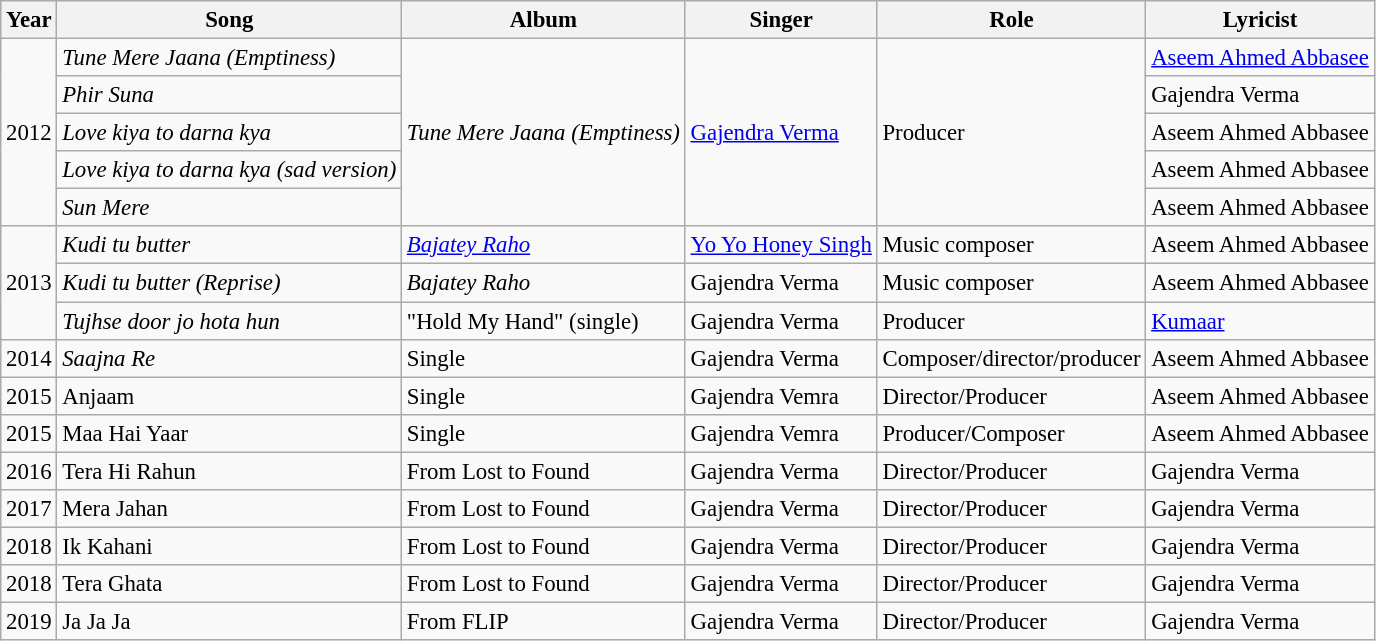<table class="wikitable" style="font-size:95%;">
<tr>
<th>Year</th>
<th>Song</th>
<th>Album</th>
<th>Singer</th>
<th>Role</th>
<th>Lyricist</th>
</tr>
<tr>
<td rowspan="5">2012</td>
<td><em>Tune Mere Jaana (Emptiness)</em></td>
<td rowspan="5"><em>Tune Mere Jaana (Emptiness)</em></td>
<td rowspan="5"><a href='#'>Gajendra Verma</a></td>
<td rowspan="5">Producer</td>
<td><a href='#'>Aseem Ahmed Abbasee</a></td>
</tr>
<tr>
<td><em>Phir Suna</em></td>
<td>Gajendra Verma</td>
</tr>
<tr>
<td><em>Love kiya to darna kya</em></td>
<td>Aseem Ahmed Abbasee</td>
</tr>
<tr>
<td><em>Love kiya to darna kya (sad version)</em></td>
<td>Aseem Ahmed Abbasee</td>
</tr>
<tr>
<td><em>Sun Mere</em></td>
<td>Aseem Ahmed Abbasee</td>
</tr>
<tr>
<td rowspan="3">2013</td>
<td><em>Kudi tu butter</em></td>
<td><em><a href='#'>Bajatey Raho</a></em></td>
<td><a href='#'>Yo Yo Honey Singh</a></td>
<td>Music composer</td>
<td>Aseem Ahmed Abbasee</td>
</tr>
<tr>
<td><em>Kudi tu butter (Reprise)</em></td>
<td><em>Bajatey Raho</em></td>
<td>Gajendra Verma</td>
<td>Music composer</td>
<td>Aseem Ahmed Abbasee</td>
</tr>
<tr>
<td><em>Tujhse door jo hota hun</em></td>
<td>"Hold My Hand" (single)</td>
<td>Gajendra Verma</td>
<td>Producer</td>
<td><a href='#'>Kumaar</a></td>
</tr>
<tr>
<td>2014</td>
<td><em>Saajna Re</em></td>
<td>Single</td>
<td>Gajendra Verma</td>
<td>Composer/director/producer</td>
<td>Aseem Ahmed Abbasee</td>
</tr>
<tr>
<td>2015</td>
<td>Anjaam</td>
<td>Single</td>
<td>Gajendra Vemra</td>
<td>Director/Producer</td>
<td>Aseem Ahmed Abbasee</td>
</tr>
<tr>
<td>2015</td>
<td>Maa Hai Yaar</td>
<td>Single</td>
<td>Gajendra Vemra</td>
<td>Producer/Composer</td>
<td>Aseem Ahmed Abbasee</td>
</tr>
<tr>
<td>2016</td>
<td>Tera Hi Rahun</td>
<td>From Lost to Found</td>
<td>Gajendra Verma</td>
<td>Director/Producer</td>
<td>Gajendra Verma</td>
</tr>
<tr>
<td>2017</td>
<td>Mera Jahan </td>
<td>From Lost to Found</td>
<td>Gajendra Verma</td>
<td>Director/Producer</td>
<td>Gajendra Verma</td>
</tr>
<tr>
<td>2018</td>
<td>Ik Kahani </td>
<td>From Lost to Found</td>
<td>Gajendra Verma</td>
<td>Director/Producer</td>
<td>Gajendra Verma</td>
</tr>
<tr>
<td>2018</td>
<td>Tera Ghata </td>
<td>From Lost to Found</td>
<td>Gajendra Verma</td>
<td>Director/Producer</td>
<td>Gajendra Verma</td>
</tr>
<tr>
<td>2019</td>
<td>Ja Ja Ja</td>
<td>From FLIP</td>
<td>Gajendra Verma</td>
<td>Director/Producer</td>
<td>Gajendra Verma</td>
</tr>
</table>
